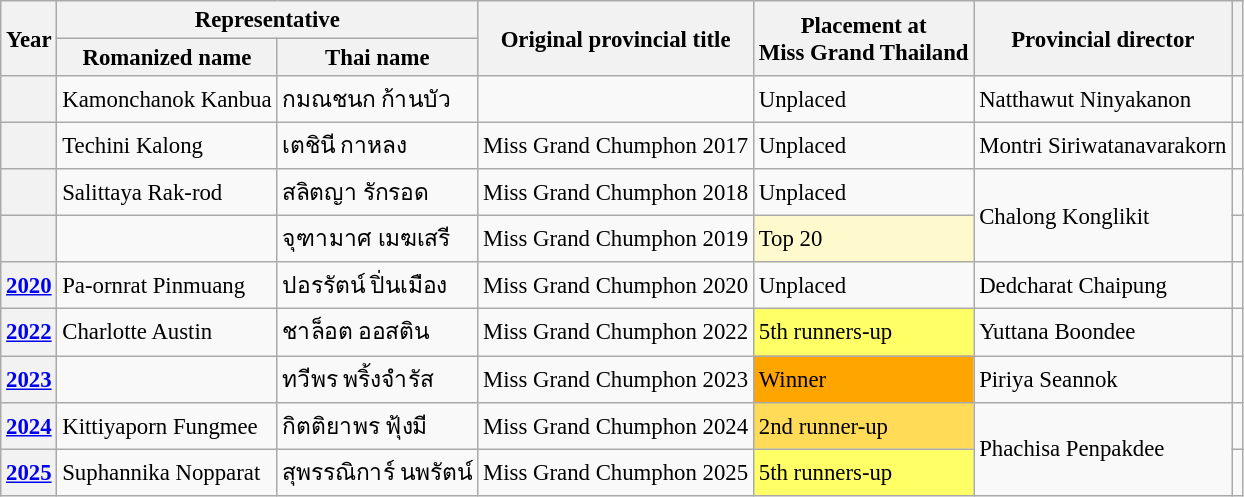<table class="wikitable defaultcenter col2left col3left col6left" style="font-size:95%;">
<tr>
<th rowspan=2>Year</th>
<th colspan=2>Representative</th>
<th rowspan=2>Original provincial title</th>
<th rowspan=2>Placement at<br>Miss Grand Thailand</th>
<th rowspan=2>Provincial director</th>
<th rowspan=2></th>
</tr>
<tr>
<th>Romanized name</th>
<th>Thai name</th>
</tr>
<tr>
<th></th>
<td>Kamonchanok Kanbua</td>
<td>กมณชนก ก้านบัว</td>
<td></td>
<td>Unplaced</td>
<td>Natthawut Ninyakanon</td>
<td></td>
</tr>
<tr>
<th></th>
<td>Techini Kalong</td>
<td>เตชินี กาหลง</td>
<td>Miss Grand Chumphon 2017</td>
<td>Unplaced</td>
<td>Montri Siriwatanavarakorn</td>
<td></td>
</tr>
<tr>
<th></th>
<td>Salittaya Rak-rod</td>
<td>สลิตญา รักรอด</td>
<td>Miss Grand Chumphon 2018</td>
<td>Unplaced</td>
<td rowspan=2>Chalong Konglikit</td>
<td></td>
</tr>
<tr>
<th></th>
<td></td>
<td>จุฑามาศ เมฆเสรี</td>
<td>Miss Grand Chumphon 2019</td>
<td bgcolor=#FFFACD>Top 20</td>
<td></td>
</tr>
<tr>
<th><a href='#'>2020</a></th>
<td>Pa-ornrat Pinmuang</td>
<td>ปอรรัตน์ ปิ่นเมือง</td>
<td>Miss Grand Chumphon 2020</td>
<td>Unplaced</td>
<td>Dedcharat Chaipung</td>
<td></td>
</tr>
<tr>
<th><a href='#'>2022</a></th>
<td>Charlotte Austin</td>
<td>ชาล็อต ออสติน</td>
<td>Miss Grand Chumphon 2022</td>
<td bgcolor=#FFFF66>5th runners-up</td>
<td>Yuttana Boondee</td>
<td></td>
</tr>
<tr>
<th><a href='#'>2023</a></th>
<td></td>
<td>ทวีพร พริ้งจำรัส</td>
<td>Miss Grand Chumphon 2023</td>
<td bgcolor=Orange>Winner</td>
<td>Piriya Seannok</td>
<td></td>
</tr>
<tr>
<th><a href='#'>2024</a></th>
<td>Kittiyaporn Fungmee</td>
<td>กิตติยาพร ฟุ้งมี</td>
<td>Miss Grand Chumphon 2024</td>
<td bgcolor=#FFDB58>2nd runner-up</td>
<td rowspan=2>Phachisa Penpakdee</td>
<td></td>
</tr>
<tr>
<th><a href='#'>2025</a></th>
<td>Suphannika Nopparat</td>
<td>สุพรรณิการ์ นพรัตน์</td>
<td>Miss Grand Chumphon 2025</td>
<td bgcolor=#FFFF66>5th runners-up</td>
<td></td>
</tr>
</table>
